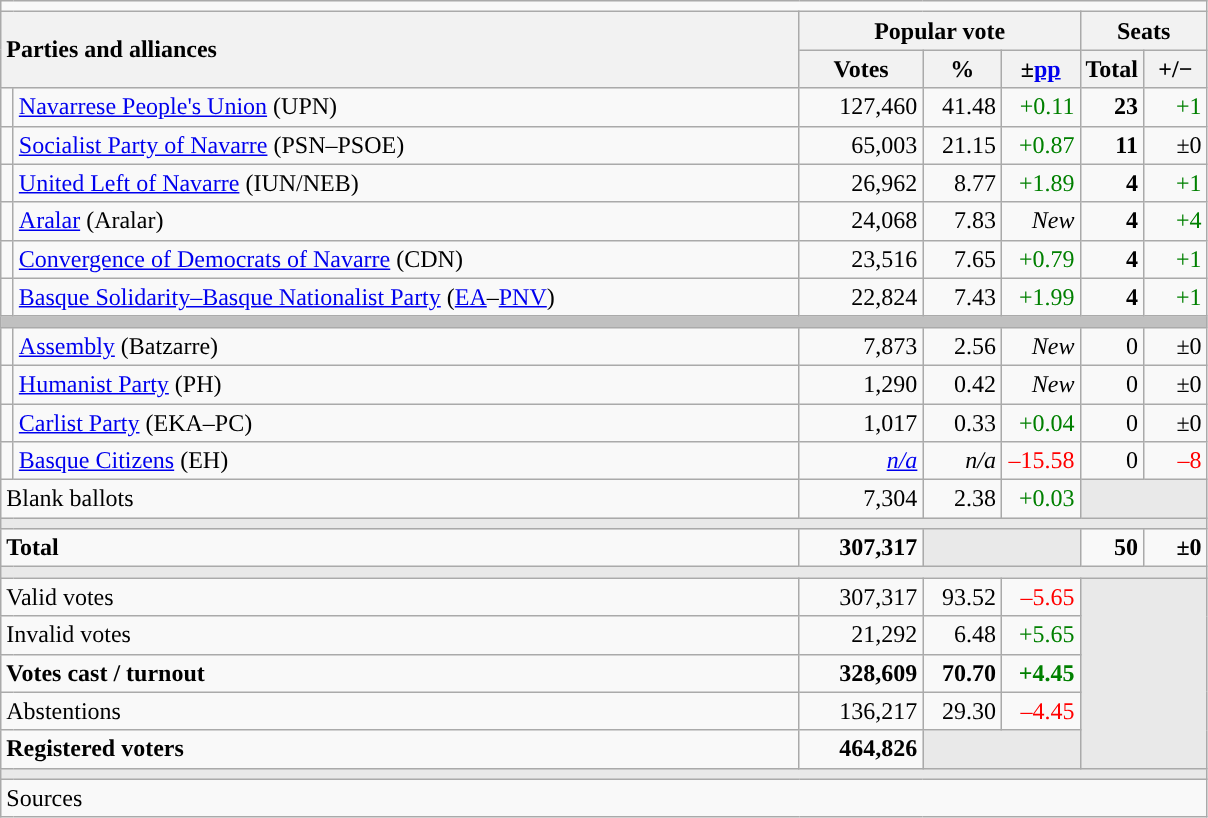<table class="wikitable" style="text-align:right;">
<tr>
<td colspan="7"></td>
</tr>
<tr>
<th style="text-align:left;" rowspan="2" colspan="2" width="525">Parties and alliances</th>
<th colspan="3">Popular vote</th>
<th colspan="2">Seats</th>
</tr>
<tr>
<th width="75">Votes</th>
<th width="45">%</th>
<th width="45">±<a href='#'>pp</a></th>
<th width="35">Total</th>
<th width="35">+/−</th>
</tr>
<tr>
<td width="1" style="color:inherit;background:"></td>
<td align="left"><a href='#'>Navarrese People's Union</a> (UPN)</td>
<td>127,460</td>
<td>41.48</td>
<td style="color:green;">+0.11</td>
<td><strong>23</strong></td>
<td style="color:green;">+1</td>
</tr>
<tr>
<td style="color:inherit;background:"></td>
<td align="left"><a href='#'>Socialist Party of Navarre</a> (PSN–PSOE)</td>
<td>65,003</td>
<td>21.15</td>
<td style="color:green;">+0.87</td>
<td><strong>11</strong></td>
<td>±0</td>
</tr>
<tr>
<td style="color:inherit;background:"></td>
<td align="left"><a href='#'>United Left of Navarre</a> (IUN/NEB)</td>
<td>26,962</td>
<td>8.77</td>
<td style="color:green;">+1.89</td>
<td><strong>4</strong></td>
<td style="color:green;">+1</td>
</tr>
<tr>
<td style="color:inherit;background:"></td>
<td align="left"><a href='#'>Aralar</a> (Aralar)</td>
<td>24,068</td>
<td>7.83</td>
<td><em>New</em></td>
<td><strong>4</strong></td>
<td style="color:green;">+4</td>
</tr>
<tr>
<td style="color:inherit;background:"></td>
<td align="left"><a href='#'>Convergence of Democrats of Navarre</a> (CDN)</td>
<td>23,516</td>
<td>7.65</td>
<td style="color:green;">+0.79</td>
<td><strong>4</strong></td>
<td style="color:green;">+1</td>
</tr>
<tr>
<td style="color:inherit;background:"></td>
<td align="left"><a href='#'>Basque Solidarity–Basque Nationalist Party</a> (<a href='#'>EA</a>–<a href='#'>PNV</a>)</td>
<td>22,824</td>
<td>7.43</td>
<td style="color:green;">+1.99</td>
<td><strong>4</strong></td>
<td style="color:green;">+1</td>
</tr>
<tr>
<td colspan="7" bgcolor="#C0C0C0"></td>
</tr>
<tr>
<td style="color:inherit;background:"></td>
<td align="left"><a href='#'>Assembly</a> (Batzarre)</td>
<td>7,873</td>
<td>2.56</td>
<td><em>New</em></td>
<td>0</td>
<td>±0</td>
</tr>
<tr>
<td style="color:inherit;background:"></td>
<td align="left"><a href='#'>Humanist Party</a> (PH)</td>
<td>1,290</td>
<td>0.42</td>
<td><em>New</em></td>
<td>0</td>
<td>±0</td>
</tr>
<tr>
<td style="color:inherit;background:"></td>
<td align="left"><a href='#'>Carlist Party</a> (EKA–PC)</td>
<td>1,017</td>
<td>0.33</td>
<td style="color:green;">+0.04</td>
<td>0</td>
<td>±0</td>
</tr>
<tr>
<td style="color:inherit;background:"></td>
<td align="left"><a href='#'>Basque Citizens</a> (EH)</td>
<td><em><a href='#'>n/a</a></em></td>
<td><em>n/a</em></td>
<td style="color:red;">–15.58</td>
<td>0</td>
<td style="color:red;">–8</td>
</tr>
<tr>
<td align="left" colspan="2">Blank ballots</td>
<td>7,304</td>
<td>2.38</td>
<td style="color:green;">+0.03</td>
<td bgcolor="#E9E9E9" colspan="2"></td>
</tr>
<tr>
<td colspan="7" bgcolor="#E9E9E9"></td>
</tr>
<tr style="font-weight:bold;">
<td align="left" colspan="2">Total</td>
<td>307,317</td>
<td bgcolor="#E9E9E9" colspan="2"></td>
<td>50</td>
<td>±0</td>
</tr>
<tr>
<td colspan="7" bgcolor="#E9E9E9"></td>
</tr>
<tr>
<td align="left" colspan="2">Valid votes</td>
<td>307,317</td>
<td>93.52</td>
<td style="color:red;">–5.65</td>
<td bgcolor="#E9E9E9" colspan="2" rowspan="5"></td>
</tr>
<tr>
<td align="left" colspan="2">Invalid votes</td>
<td>21,292</td>
<td>6.48</td>
<td style="color:green;">+5.65</td>
</tr>
<tr style="font-weight:bold;">
<td align="left" colspan="2">Votes cast / turnout</td>
<td>328,609</td>
<td>70.70</td>
<td style="color:green;">+4.45</td>
</tr>
<tr>
<td align="left" colspan="2">Abstentions</td>
<td>136,217</td>
<td>29.30</td>
<td style="color:red;">–4.45</td>
</tr>
<tr style="font-weight:bold;">
<td align="left" colspan="2">Registered voters</td>
<td>464,826</td>
<td bgcolor="#E9E9E9" colspan="2"></td>
</tr>
<tr>
<td colspan="7" bgcolor="#E9E9E9"></td>
</tr>
<tr>
<td align="left" colspan="7">Sources</td>
</tr>
</table>
